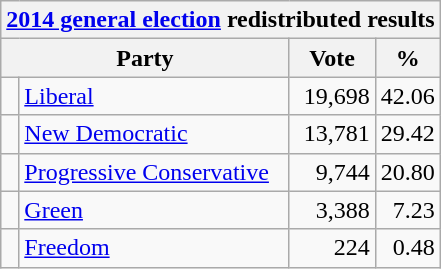<table class="wikitable">
<tr>
<th colspan="4"><a href='#'>2014 general election</a> redistributed results</th>
</tr>
<tr>
<th bgcolor="#DDDDFF" width="130px" colspan="2">Party</th>
<th bgcolor="#DDDDFF" width="50px">Vote</th>
<th bgcolor="#DDDDFF" width="30px">%</th>
</tr>
<tr>
<td> </td>
<td><a href='#'>Liberal</a></td>
<td align=right>19,698</td>
<td align=right>42.06</td>
</tr>
<tr>
<td> </td>
<td><a href='#'>New Democratic</a></td>
<td align=right>13,781</td>
<td align=right>29.42</td>
</tr>
<tr>
<td> </td>
<td><a href='#'>Progressive Conservative</a></td>
<td align=right>9,744</td>
<td align=right>20.80</td>
</tr>
<tr>
<td> </td>
<td><a href='#'>Green</a></td>
<td align=right>3,388</td>
<td align=right>7.23</td>
</tr>
<tr>
<td> </td>
<td><a href='#'>Freedom</a></td>
<td align=right>224</td>
<td align=right>0.48</td>
</tr>
</table>
